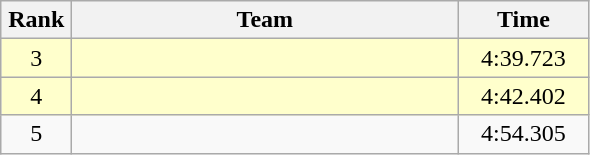<table class=wikitable style="text-align:center">
<tr>
<th width=40>Rank</th>
<th width=250>Team</th>
<th width=80>Time</th>
</tr>
<tr bgcolor="ffffcc">
<td>3</td>
<td align=left></td>
<td>4:39.723</td>
</tr>
<tr bgcolor="ffffcc">
<td>4</td>
<td align=left></td>
<td>4:42.402</td>
</tr>
<tr>
<td>5</td>
<td align=left></td>
<td>4:54.305</td>
</tr>
</table>
